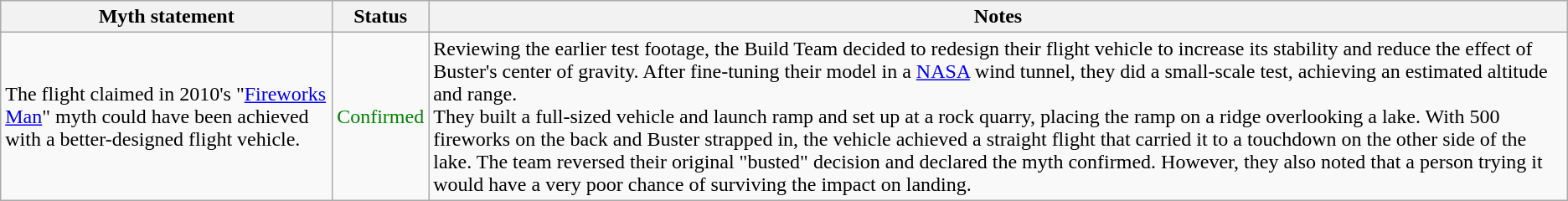<table class="wikitable plainrowheaders">
<tr>
<th>Myth statement</th>
<th>Status</th>
<th>Notes</th>
</tr>
<tr>
<td>The  flight claimed in 2010's "<a href='#'>Fireworks Man</a>" myth could have been achieved with a better-designed flight vehicle.</td>
<td style="color:green">Confirmed</td>
<td>Reviewing the earlier test footage, the Build Team decided to redesign their flight vehicle to increase its stability and reduce the effect of Buster's center of gravity. After fine-tuning their model in a <a href='#'>NASA</a> wind tunnel, they did a small-scale test, achieving an estimated  altitude and  range.<br>They built a full-sized vehicle and launch ramp and set up at a rock quarry, placing the ramp on a ridge overlooking a lake. With 500 fireworks on the back and Buster strapped in, the vehicle achieved a straight flight that carried it  to a touchdown on the other side of the lake. The team reversed their original "busted" decision and declared the myth confirmed. However, they also noted that a person trying it would have a very poor chance of surviving the impact on landing.</td>
</tr>
</table>
